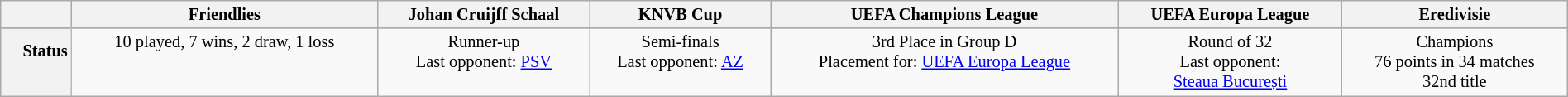<table class="wikitable" style="width:100%; font-size:85%;">
<tr>
<th></th>
<th style="border-bottom:1px solid #B5B7CF;">Friendlies</th>
<th style="border-bottom:1px solid #B5B7CF;">Johan Cruijff Schaal</th>
<th style="border-bottom:1px solid #B5B7CF;">KNVB Cup</th>
<th style="border-bottom:1px solid #B5B7CF;">UEFA Champions League</th>
<th style="border-bottom:1px solid #B5B7CF;">UEFA Europa League</th>
<th style="border-bottom:1px solid #B5B7CF;">Eredivisie</th>
</tr>
<tr>
</tr>
<tr style="font-size:100%;" valign="top">
<th style="border-right:1px solid #B5B7CF;text-align:right;padding-top:10px;">Status</th>
<td align=center>10 played, 7 wins, 2 draw, 1 loss</td>
<td align=center>Runner-up<br>Last opponent: <a href='#'>PSV</a></td>
<td align=center>Semi-finals<br>Last opponent: <a href='#'>AZ</a></td>
<td align=center>3rd Place in Group D<br>Placement for: <a href='#'>UEFA Europa League</a></td>
<td align=center>Round of 32<br>Last opponent:<br><a href='#'>Steaua București</a></td>
<td align=center>Champions<br>76 points in 34 matches<br>32nd title</td>
</tr>
</table>
